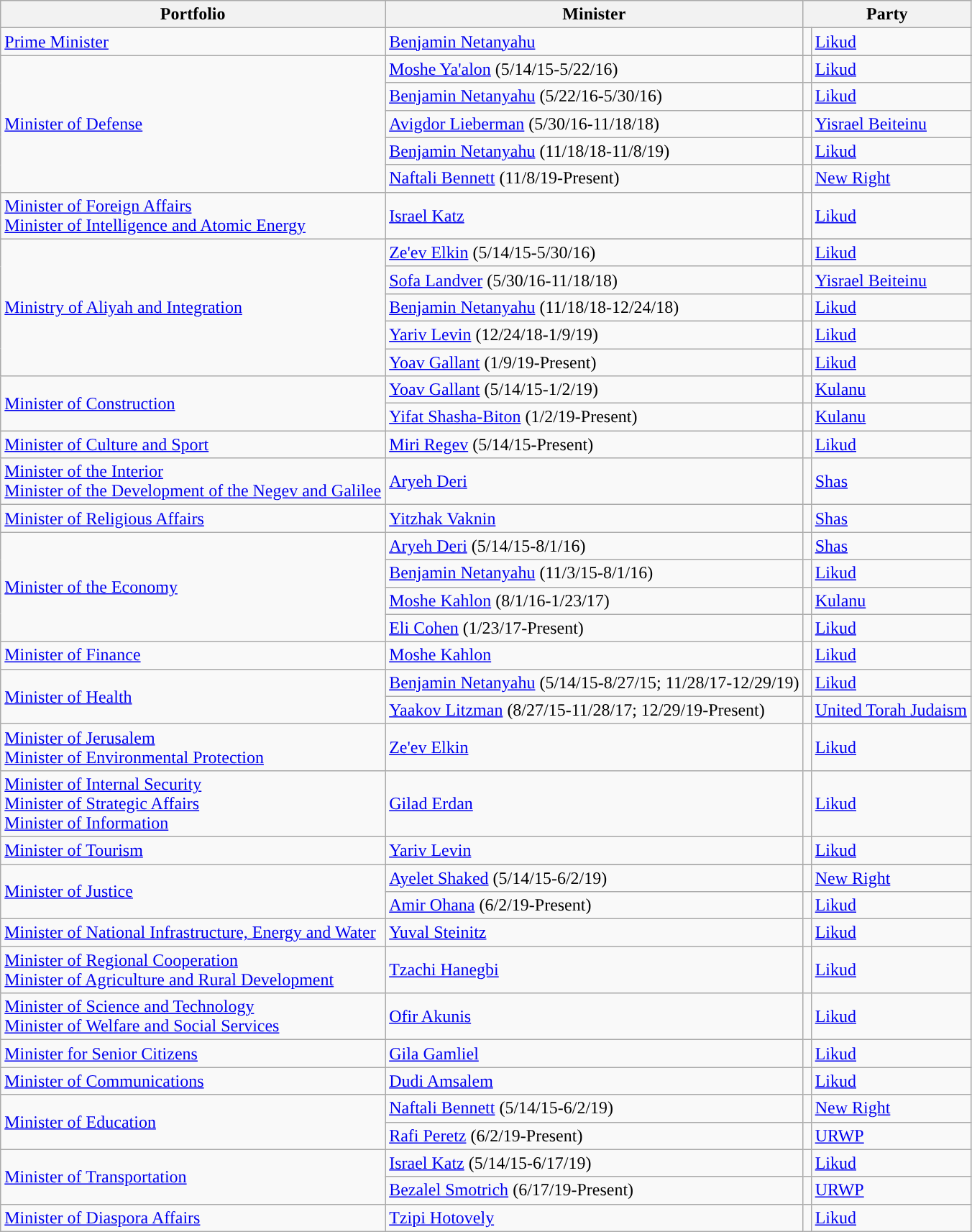<table class="wikitable sortable">
<tr>
<th>Portfolio</th>
<th>Minister</th>
<th colspan=2>Party</th>
</tr>
<tr>
<td><a href='#'>Prime Minister</a></td>
<td><a href='#'>Benjamin Netanyahu</a></td>
<td style="background:"></td>
<td><a href='#'>Likud</a></td>
</tr>
<tr>
<td rowspan=6><a href='#'>Minister of Defense</a></td>
</tr>
<tr>
<td><a href='#'>Moshe Ya'alon</a> (5/14/15-5/22/16)</td>
<td style="background:"></td>
<td><a href='#'>Likud</a></td>
</tr>
<tr>
<td><a href='#'>Benjamin Netanyahu</a> (5/22/16-5/30/16)</td>
<td style="background:"></td>
<td><a href='#'>Likud</a></td>
</tr>
<tr>
<td><a href='#'>Avigdor Lieberman</a> (5/30/16-11/18/18)</td>
<td style="background:"></td>
<td><a href='#'>Yisrael Beiteinu</a></td>
</tr>
<tr>
<td><a href='#'>Benjamin Netanyahu</a> (11/18/18-11/8/19)</td>
<td style="background:"></td>
<td><a href='#'>Likud</a></td>
</tr>
<tr>
<td><a href='#'>Naftali Bennett</a> (11/8/19-Present)</td>
<td style="background:"></td>
<td><a href='#'>New Right</a></td>
</tr>
<tr>
<td><a href='#'>Minister of Foreign Affairs</a> <br><a href='#'>Minister of Intelligence and Atomic Energy</a></td>
<td><a href='#'>Israel Katz</a></td>
<td style="background:"></td>
<td><a href='#'>Likud</a></td>
</tr>
<tr>
<td rowspan=6><a href='#'>Ministry of Aliyah and Integration</a></td>
</tr>
<tr>
<td><a href='#'>Ze'ev Elkin</a> (5/14/15-5/30/16)</td>
<td style="background:"></td>
<td><a href='#'>Likud</a></td>
</tr>
<tr>
<td><a href='#'>Sofa Landver</a> (5/30/16-11/18/18)</td>
<td style="background:"></td>
<td><a href='#'>Yisrael Beiteinu</a></td>
</tr>
<tr>
<td><a href='#'>Benjamin Netanyahu</a> (11/18/18-12/24/18)</td>
<td style="background:"></td>
<td><a href='#'>Likud</a></td>
</tr>
<tr>
<td><a href='#'>Yariv Levin</a> (12/24/18-1/9/19)</td>
<td style="background:"></td>
<td><a href='#'>Likud</a></td>
</tr>
<tr>
<td><a href='#'>Yoav Gallant</a> (1/9/19-Present)</td>
<td style="background:"></td>
<td><a href='#'>Likud</a></td>
</tr>
<tr>
<td rowspan=2><a href='#'>Minister of Construction</a></td>
<td><a href='#'>Yoav Gallant</a> (5/14/15-1/2/19)</td>
<td style="background:"></td>
<td><a href='#'>Kulanu</a></td>
</tr>
<tr>
<td><a href='#'>Yifat Shasha-Biton</a> (1/2/19-Present)</td>
<td style="background:"></td>
<td><a href='#'>Kulanu</a></td>
</tr>
<tr>
<td><a href='#'>Minister of Culture and Sport</a></td>
<td><a href='#'>Miri Regev</a> (5/14/15-Present)</td>
<td style="background:"></td>
<td><a href='#'>Likud</a></td>
</tr>
<tr>
<td><a href='#'>Minister of the Interior</a><br><a href='#'>Minister of the Development of the Negev and Galilee</a></td>
<td><a href='#'>Aryeh Deri</a></td>
<td style="background:"></td>
<td><a href='#'>Shas</a></td>
</tr>
<tr>
<td><a href='#'>Minister of Religious Affairs</a></td>
<td><a href='#'>Yitzhak Vaknin</a></td>
<td style="background:"></td>
<td><a href='#'>Shas</a></td>
</tr>
<tr>
<td rowspan=4><a href='#'>Minister of the Economy</a></td>
<td><a href='#'>Aryeh Deri</a> (5/14/15-8/1/16)</td>
<td style="background:"></td>
<td><a href='#'>Shas</a></td>
</tr>
<tr>
<td><a href='#'>Benjamin Netanyahu</a> (11/3/15-8/1/16)</td>
<td style="background:"></td>
<td><a href='#'>Likud</a></td>
</tr>
<tr>
<td><a href='#'>Moshe Kahlon</a> (8/1/16-1/23/17)</td>
<td style="background:"></td>
<td><a href='#'>Kulanu</a></td>
</tr>
<tr>
<td><a href='#'>Eli Cohen</a> (1/23/17-Present)</td>
<td style="background:"></td>
<td><a href='#'>Likud</a></td>
</tr>
<tr>
<td><a href='#'>Minister of Finance</a></td>
<td><a href='#'>Moshe Kahlon</a></td>
<td style="background:"></td>
<td><a href='#'>Likud</a></td>
</tr>
<tr>
<td rowspan=2><a href='#'>Minister of Health</a></td>
<td><a href='#'>Benjamin Netanyahu</a> (5/14/15-8/27/15; 11/28/17-12/29/19)</td>
<td style="background:"></td>
<td><a href='#'>Likud</a></td>
</tr>
<tr>
<td><a href='#'>Yaakov Litzman</a> (8/27/15-11/28/17; 12/29/19-Present)</td>
<td style="background:"></td>
<td><a href='#'>United Torah Judaism</a></td>
</tr>
<tr>
<td><a href='#'>Minister of Jerusalem</a><br><a href='#'>Minister of Environmental Protection</a></td>
<td><a href='#'>Ze'ev Elkin</a></td>
<td style="background:"></td>
<td><a href='#'>Likud</a></td>
</tr>
<tr>
<td><a href='#'>Minister of Internal Security</a><br><a href='#'>Minister of Strategic Affairs</a><br><a href='#'>Minister of Information</a></td>
<td><a href='#'>Gilad Erdan</a></td>
<td style="background:"></td>
<td><a href='#'>Likud</a></td>
</tr>
<tr>
<td><a href='#'>Minister of Tourism</a></td>
<td><a href='#'>Yariv Levin</a></td>
<td style="background:"></td>
<td><a href='#'>Likud</a></td>
</tr>
<tr>
<td rowspan=3><a href='#'>Minister of Justice</a></td>
</tr>
<tr>
<td><a href='#'>Ayelet Shaked</a> (5/14/15-6/2/19)</td>
<td style="background:"></td>
<td><a href='#'>New Right</a></td>
</tr>
<tr>
<td><a href='#'>Amir Ohana</a> (6/2/19-Present)</td>
<td style="background:"></td>
<td><a href='#'>Likud</a></td>
</tr>
<tr>
<td><a href='#'>Minister of National Infrastructure, Energy and Water</a></td>
<td><a href='#'>Yuval Steinitz</a></td>
<td style="background:"></td>
<td><a href='#'>Likud</a></td>
</tr>
<tr>
<td><a href='#'>Minister of Regional Cooperation</a><br><a href='#'>Minister of Agriculture and Rural Development</a></td>
<td><a href='#'>Tzachi Hanegbi</a></td>
<td style="background:"></td>
<td><a href='#'>Likud</a></td>
</tr>
<tr>
<td><a href='#'>Minister of Science and Technology</a><br><a href='#'>Minister of Welfare and Social Services</a></td>
<td><a href='#'>Ofir Akunis</a></td>
<td style="background:"></td>
<td><a href='#'>Likud</a></td>
</tr>
<tr>
<td><a href='#'>Minister for Senior Citizens</a></td>
<td><a href='#'>Gila Gamliel</a></td>
<td style="background:"></td>
<td><a href='#'>Likud</a></td>
</tr>
<tr>
<td><a href='#'>Minister of Communications</a></td>
<td><a href='#'>Dudi Amsalem</a></td>
<td style="background:"></td>
<td><a href='#'>Likud</a></td>
</tr>
<tr>
<td rowspan=2><a href='#'>Minister of Education</a></td>
<td><a href='#'>Naftali Bennett</a> (5/14/15-6/2/19)</td>
<td style="background:"></td>
<td><a href='#'>New Right</a></td>
</tr>
<tr>
<td><a href='#'>Rafi Peretz</a> (6/2/19-Present)</td>
<td style="background: "></td>
<td><a href='#'>URWP</a></td>
</tr>
<tr>
<td rowspan=2><a href='#'>Minister of Transportation</a></td>
<td><a href='#'>Israel Katz</a> (5/14/15-6/17/19)</td>
<td style="background:"></td>
<td><a href='#'>Likud</a></td>
</tr>
<tr>
<td><a href='#'>Bezalel Smotrich</a> (6/17/19-Present)</td>
<td style="background: "></td>
<td><a href='#'>URWP</a></td>
</tr>
<tr>
<td><a href='#'>Minister of Diaspora Affairs</a></td>
<td><a href='#'>Tzipi Hotovely</a></td>
<td style="background:"></td>
<td><a href='#'>Likud</a></td>
</tr>
</table>
